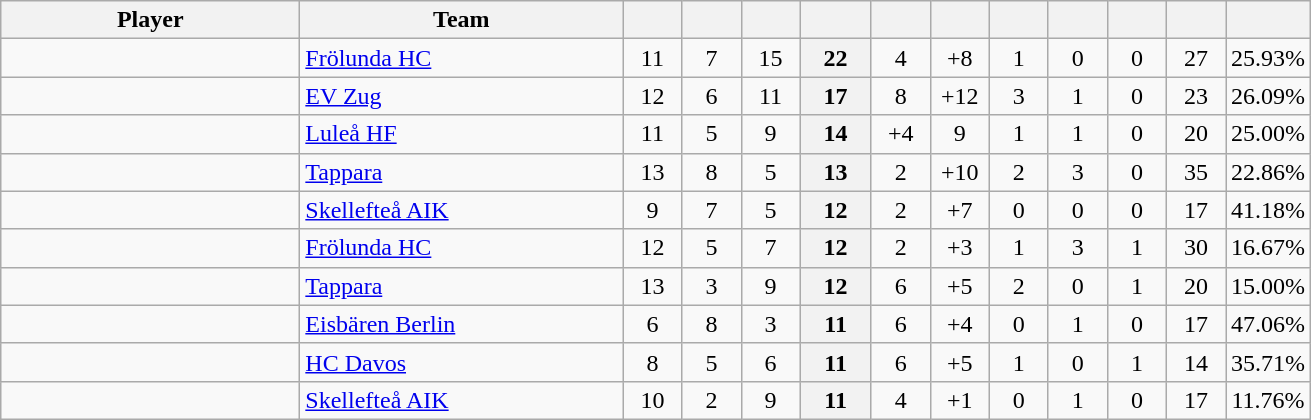<table class="wikitable sortable" style="text-align: center">
<tr>
<th style="width: 12em;">Player</th>
<th style="width: 13em;">Team</th>
<th style="width: 2em;"></th>
<th style="width: 2em;"></th>
<th style="width: 2em;"></th>
<th style="width: 2.5em;"></th>
<th style="width: 2em;"></th>
<th data-sort-type="number" style="width: 2em;"></th>
<th style="width: 2em;"></th>
<th style="width: 2em;"></th>
<th style="width: 2em;"></th>
<th style="width: 2em;"></th>
<th style="width: 2em;"></th>
</tr>
<tr>
<td style="text-align:left;"> </td>
<td style="text-align:left;"> <a href='#'>Frölunda HC</a></td>
<td>11</td>
<td>7</td>
<td>15</td>
<th>22</th>
<td>4</td>
<td>+8</td>
<td>1</td>
<td>0</td>
<td>0</td>
<td>27</td>
<td>25.93%</td>
</tr>
<tr>
<td style="text-align:left;"> </td>
<td style="text-align:left;"> <a href='#'>EV Zug</a></td>
<td>12</td>
<td>6</td>
<td>11</td>
<th>17</th>
<td>8</td>
<td>+12</td>
<td>3</td>
<td>1</td>
<td>0</td>
<td>23</td>
<td>26.09%</td>
</tr>
<tr>
<td style="text-align:left;"> </td>
<td style="text-align:left;"> <a href='#'>Luleå HF</a></td>
<td>11</td>
<td>5</td>
<td>9</td>
<th>14</th>
<td>+4</td>
<td>9</td>
<td>1</td>
<td>1</td>
<td>0</td>
<td>20</td>
<td>25.00%</td>
</tr>
<tr>
<td style="text-align:left;"> </td>
<td style="text-align:left;"> <a href='#'>Tappara</a></td>
<td>13</td>
<td>8</td>
<td>5</td>
<th>13</th>
<td>2</td>
<td>+10</td>
<td>2</td>
<td>3</td>
<td>0</td>
<td>35</td>
<td>22.86%</td>
</tr>
<tr>
<td style="text-align:left;"> </td>
<td style="text-align:left;"> <a href='#'>Skellefteå AIK</a></td>
<td>9</td>
<td>7</td>
<td>5</td>
<th>12</th>
<td>2</td>
<td>+7</td>
<td>0</td>
<td>0</td>
<td>0</td>
<td>17</td>
<td>41.18%</td>
</tr>
<tr>
<td style="text-align:left;"> </td>
<td style="text-align:left;"> <a href='#'>Frölunda HC</a></td>
<td>12</td>
<td>5</td>
<td>7</td>
<th>12</th>
<td>2</td>
<td>+3</td>
<td>1</td>
<td>3</td>
<td>1</td>
<td>30</td>
<td>16.67%</td>
</tr>
<tr>
<td style="text-align:left;"> </td>
<td style="text-align:left;"> <a href='#'>Tappara</a></td>
<td>13</td>
<td>3</td>
<td>9</td>
<th>12</th>
<td>6</td>
<td>+5</td>
<td>2</td>
<td>0</td>
<td>1</td>
<td>20</td>
<td>15.00%</td>
</tr>
<tr>
<td style="text-align:left;"> </td>
<td style="text-align:left;"> <a href='#'>Eisbären Berlin</a></td>
<td>6</td>
<td>8</td>
<td>3</td>
<th>11</th>
<td>6</td>
<td>+4</td>
<td>0</td>
<td>1</td>
<td>0</td>
<td>17</td>
<td>47.06%</td>
</tr>
<tr>
<td style="text-align:left;"> </td>
<td style="text-align:left;"> <a href='#'>HC Davos</a></td>
<td>8</td>
<td>5</td>
<td>6</td>
<th>11</th>
<td>6</td>
<td>+5</td>
<td>1</td>
<td>0</td>
<td>1</td>
<td>14</td>
<td>35.71%</td>
</tr>
<tr>
<td style="text-align:left;"> </td>
<td style="text-align:left;"> <a href='#'>Skellefteå AIK</a></td>
<td>10</td>
<td>2</td>
<td>9</td>
<th>11</th>
<td>4</td>
<td>+1</td>
<td>0</td>
<td>1</td>
<td>0</td>
<td>17</td>
<td>11.76%</td>
</tr>
</table>
